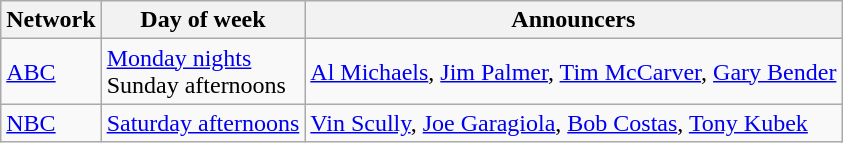<table class="wikitable">
<tr>
<th>Network</th>
<th>Day of week</th>
<th>Announcers</th>
</tr>
<tr>
<td><a href='#'>ABC</a></td>
<td><a href='#'>Monday nights</a><br>Sunday afternoons</td>
<td><a href='#'>Al Michaels</a>, <a href='#'>Jim Palmer</a>, <a href='#'>Tim McCarver</a>, <a href='#'>Gary Bender</a></td>
</tr>
<tr>
<td><a href='#'>NBC</a></td>
<td><a href='#'>Saturday afternoons</a></td>
<td><a href='#'>Vin Scully</a>, <a href='#'>Joe Garagiola</a>, <a href='#'>Bob Costas</a>, <a href='#'>Tony Kubek</a></td>
</tr>
</table>
